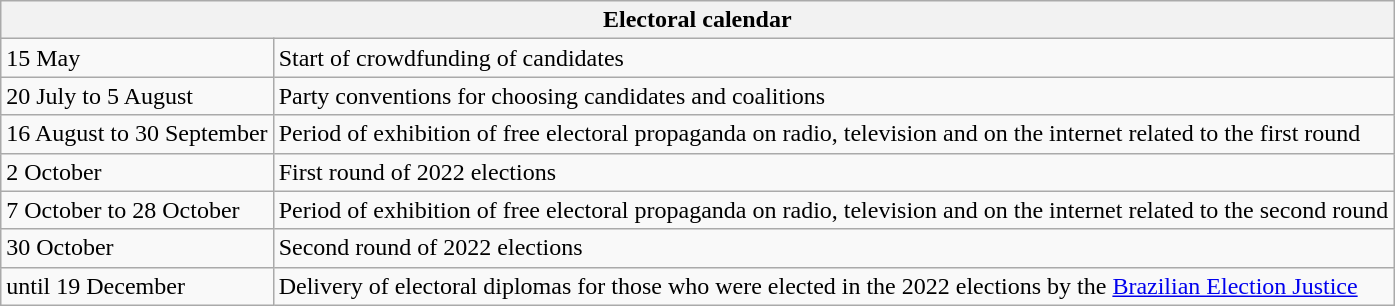<table class="wikitable">
<tr>
<th colspan="2">Electoral calendar</th>
</tr>
<tr>
<td>15 May</td>
<td>Start of crowdfunding of candidates</td>
</tr>
<tr>
<td>20 July to 5 August</td>
<td>Party conventions for choosing candidates and coalitions</td>
</tr>
<tr>
<td>16 August to 30 September</td>
<td>Period of exhibition of free electoral propaganda on radio, television and on the internet related to the first round</td>
</tr>
<tr>
<td>2 October</td>
<td>First round of 2022 elections</td>
</tr>
<tr>
<td>7 October to 28 October</td>
<td>Period of exhibition of free electoral propaganda on radio, television and on the internet related to the second round</td>
</tr>
<tr>
<td>30 October</td>
<td>Second round of 2022 elections</td>
</tr>
<tr>
<td>until 19 December</td>
<td>Delivery of electoral diplomas for those who were elected in the 2022 elections by the <a href='#'>Brazilian Election Justice</a></td>
</tr>
</table>
